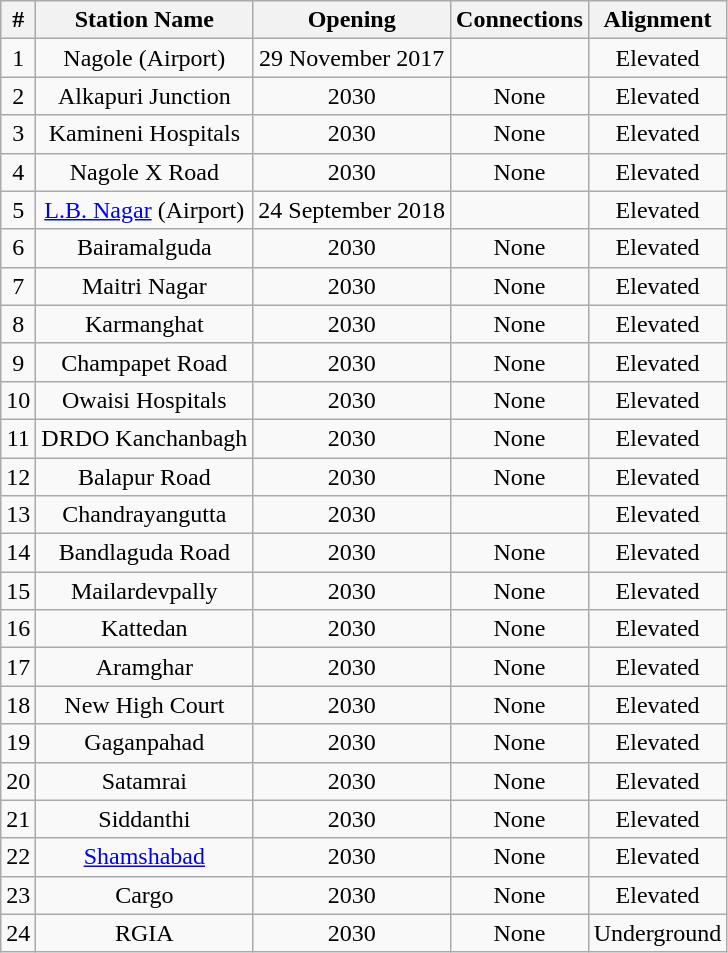<table class="wikitable" style="text-align: center;">
<tr>
<th>#</th>
<th>Station Name</th>
<th>Opening</th>
<th>Connections</th>
<th>Alignment</th>
</tr>
<tr>
<td>1</td>
<td>Nagole (Airport)</td>
<td>29 November 2017</td>
<td></td>
<td>Elevated</td>
</tr>
<tr>
<td>2</td>
<td>Alkapuri Junction</td>
<td>2030</td>
<td>None</td>
<td>Elevated</td>
</tr>
<tr>
<td>3</td>
<td>Kamineni Hospitals</td>
<td>2030</td>
<td>None</td>
<td>Elevated</td>
</tr>
<tr>
<td>4</td>
<td>Nagole X Road</td>
<td>2030</td>
<td>None</td>
<td>Elevated</td>
</tr>
<tr>
<td>5</td>
<td><a href='#'>L.B. Nagar</a> (Airport)</td>
<td>24 September 2018</td>
<td></td>
<td>Elevated</td>
</tr>
<tr>
<td>6</td>
<td>Bairamalguda</td>
<td>2030</td>
<td>None</td>
<td>Elevated</td>
</tr>
<tr>
<td>7</td>
<td>Maitri Nagar</td>
<td>2030</td>
<td>None</td>
<td>Elevated</td>
</tr>
<tr>
<td>8</td>
<td>Karmanghat</td>
<td>2030</td>
<td>None</td>
<td>Elevated</td>
</tr>
<tr>
<td>9</td>
<td>Champapet Road</td>
<td>2030</td>
<td>None</td>
<td>Elevated</td>
</tr>
<tr>
<td>10</td>
<td>Owaisi Hospitals</td>
<td>2030</td>
<td>None</td>
<td>Elevated</td>
</tr>
<tr>
<td>11</td>
<td>DRDO Kanchanbagh</td>
<td>2030</td>
<td>None</td>
<td>Elevated</td>
</tr>
<tr>
<td>12</td>
<td>Balapur Road</td>
<td>2030</td>
<td>None</td>
<td>Elevated</td>
</tr>
<tr>
<td>13</td>
<td>Chandrayangutta</td>
<td>2030</td>
<td></td>
<td>Elevated</td>
</tr>
<tr>
<td>14</td>
<td>Bandlaguda Road</td>
<td>2030</td>
<td>None</td>
<td>Elevated</td>
</tr>
<tr>
<td>15</td>
<td>Mailardevpally</td>
<td>2030</td>
<td>None</td>
<td>Elevated</td>
</tr>
<tr>
<td>16</td>
<td>Kattedan</td>
<td>2030</td>
<td>None</td>
<td>Elevated</td>
</tr>
<tr>
<td>17</td>
<td>Aramghar</td>
<td>2030</td>
<td>None</td>
<td>Elevated</td>
</tr>
<tr>
<td>18</td>
<td>New High Court</td>
<td>2030</td>
<td>None</td>
<td>Elevated</td>
</tr>
<tr>
<td>19</td>
<td>Gaganpahad</td>
<td>2030</td>
<td>None</td>
<td>Elevated</td>
</tr>
<tr>
<td>20</td>
<td>Satamrai</td>
<td>2030</td>
<td>None</td>
<td>Elevated</td>
</tr>
<tr>
<td>21</td>
<td>Siddanthi</td>
<td>2030</td>
<td>None</td>
<td>Elevated</td>
</tr>
<tr>
<td>22</td>
<td><a href='#'>Shamshabad</a></td>
<td>2030</td>
<td>None</td>
<td>Elevated</td>
</tr>
<tr>
<td>23</td>
<td>Cargo</td>
<td>2030</td>
<td>None</td>
<td>Elevated</td>
</tr>
<tr>
<td>24</td>
<td>RGIA</td>
<td>2030</td>
<td>None</td>
<td>Underground</td>
</tr>
</table>
